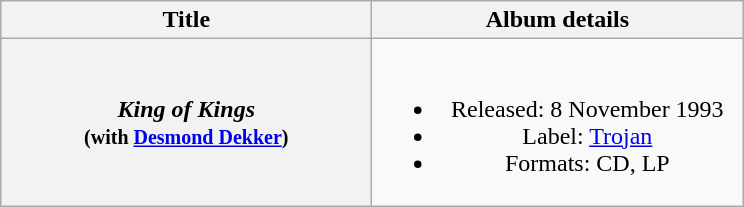<table class="wikitable plainrowheaders" style="text-align:center;">
<tr>
<th scope="col" style="width:15em;">Title</th>
<th scope="col" style="width:15em;">Album details</th>
</tr>
<tr>
<th scope="row"><em>King of Kings</em><br><small>(with <a href='#'>Desmond Dekker</a>)</small></th>
<td><br><ul><li>Released: 8 November 1993</li><li>Label: <a href='#'>Trojan</a></li><li>Formats: CD, LP</li></ul></td>
</tr>
</table>
